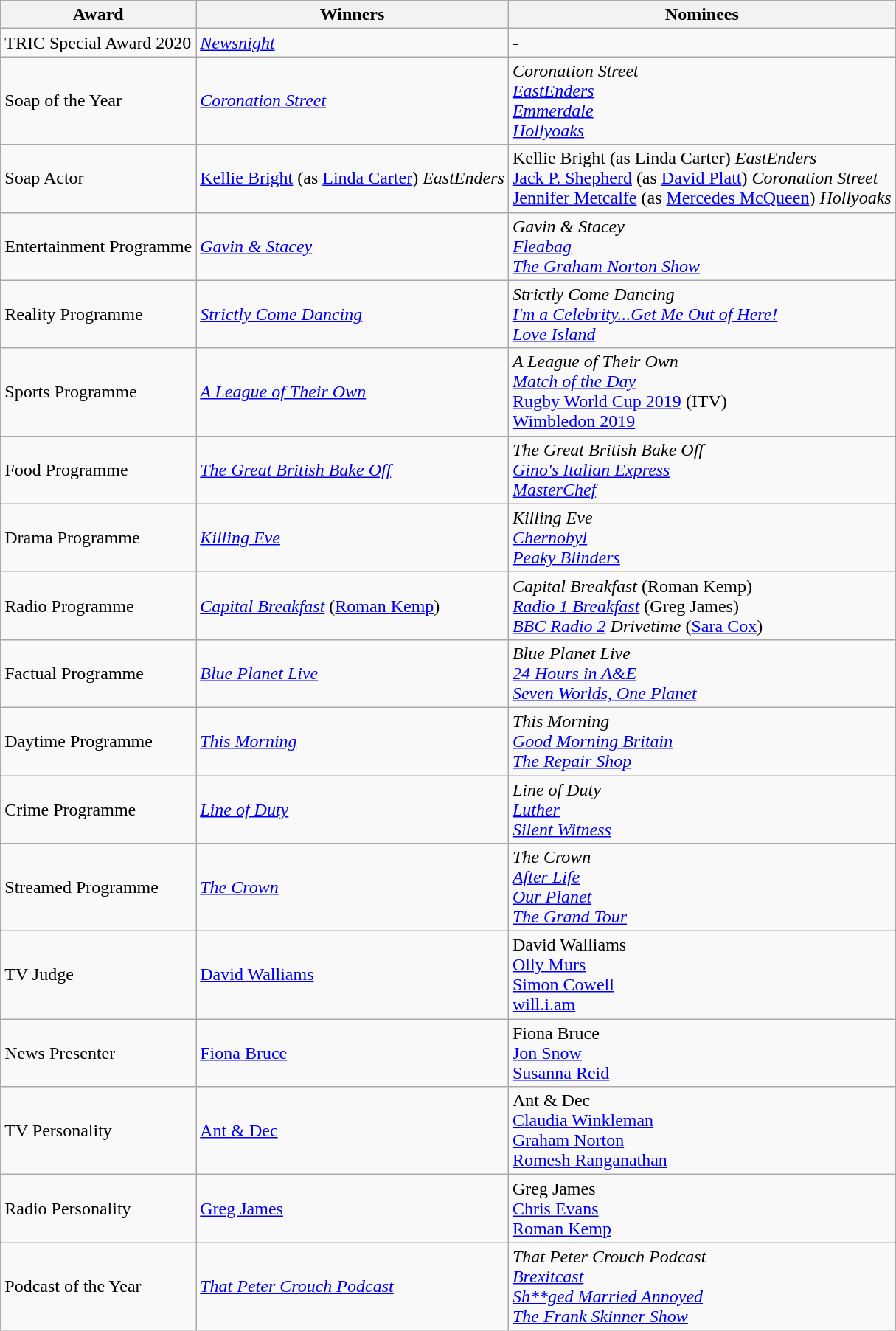<table class="wikitable">
<tr>
<th>Award</th>
<th>Winners</th>
<th>Nominees</th>
</tr>
<tr>
<td>TRIC Special Award 2020</td>
<td><em><a href='#'>Newsnight</a></em></td>
<td>-</td>
</tr>
<tr>
<td>Soap of the Year</td>
<td><em><a href='#'>Coronation Street</a></em></td>
<td><em>Coronation Street <br><a href='#'>EastEnders</a> <br><a href='#'>Emmerdale</a> <br><a href='#'>Hollyoaks</a></em></td>
</tr>
<tr>
<td>Soap Actor</td>
<td><a href='#'>Kellie Bright</a> (as <a href='#'>Linda Carter</a>) <em>EastEnders</em></td>
<td>Kellie Bright (as Linda Carter) <em>EastEnders</em><br><a href='#'>Jack P. Shepherd</a> (as <a href='#'>David Platt</a>) <em>Coronation Street</em> <br><a href='#'>Jennifer Metcalfe</a> (as <a href='#'>Mercedes McQueen</a>) <em>Hollyoaks</em></td>
</tr>
<tr>
<td>Entertainment Programme</td>
<td><em><a href='#'>Gavin & Stacey</a></em></td>
<td><em>Gavin & Stacey <br><a href='#'>Fleabag</a> <br><a href='#'>The Graham Norton Show</a></em></td>
</tr>
<tr>
<td>Reality Programme</td>
<td><em><a href='#'>Strictly Come Dancing</a></em></td>
<td><em>Strictly Come Dancing <br><a href='#'>I'm a Celebrity...Get Me Out of Here!</a> <br><a href='#'>Love Island</a></em></td>
</tr>
<tr>
<td>Sports Programme</td>
<td><em><a href='#'>A League of Their Own</a></em></td>
<td><em>A League of Their Own  <br><a href='#'>Match of the Day</a></em> <br><a href='#'>Rugby World Cup 2019</a> (ITV) <br><a href='#'>Wimbledon 2019</a></td>
</tr>
<tr>
<td>Food Programme</td>
<td><em><a href='#'>The Great British Bake Off</a></em></td>
<td><em>The Great British Bake Off <br><a href='#'>Gino's Italian Express</a> <br><a href='#'>MasterChef</a></em></td>
</tr>
<tr>
<td>Drama Programme</td>
<td><em><a href='#'>Killing Eve</a></em></td>
<td><em>Killing Eve <br><a href='#'>Chernobyl</a> <br><a href='#'>Peaky Blinders</a></em></td>
</tr>
<tr>
<td>Radio Programme</td>
<td><em><a href='#'>Capital Breakfast</a></em> (<a href='#'>Roman Kemp</a>)</td>
<td><em>Capital Breakfast</em> (Roman Kemp) <em><br><a href='#'>Radio 1 Breakfast</a></em> (Greg James) <em><br><a href='#'>BBC Radio 2</a> Drivetime</em> (<a href='#'>Sara Cox</a>)</td>
</tr>
<tr>
<td>Factual Programme</td>
<td><em><a href='#'>Blue Planet Live</a></em></td>
<td><em>Blue Planet Live <br><a href='#'>24 Hours in A&E</a> <br><a href='#'>Seven Worlds, One Planet</a></em></td>
</tr>
<tr>
<td>Daytime Programme</td>
<td><em><a href='#'>This Morning</a></em></td>
<td><em>This Morning <br><a href='#'>Good Morning Britain</a> <br><a href='#'>The Repair Shop</a></em></td>
</tr>
<tr>
<td>Crime Programme</td>
<td><em><a href='#'>Line of Duty</a></em></td>
<td><em>Line of Duty <br><a href='#'>Luther</a> <br><a href='#'>Silent Witness</a></em></td>
</tr>
<tr>
<td>Streamed Programme</td>
<td><em><a href='#'>The Crown</a></em></td>
<td><em>The Crown <br><a href='#'>After Life</a> <br><a href='#'>Our Planet</a> <br><a href='#'>The Grand Tour</a></em></td>
</tr>
<tr>
<td>TV Judge</td>
<td><a href='#'>David Walliams</a></td>
<td>David Walliams <br><a href='#'>Olly Murs</a> <br><a href='#'>Simon Cowell</a> <br><a href='#'>will.i.am</a></td>
</tr>
<tr>
<td>News Presenter</td>
<td><a href='#'>Fiona Bruce</a></td>
<td>Fiona Bruce <br><a href='#'>Jon Snow</a> <br><a href='#'>Susanna Reid</a></td>
</tr>
<tr>
<td>TV Personality</td>
<td><a href='#'>Ant & Dec</a></td>
<td>Ant & Dec <br><a href='#'>Claudia Winkleman</a> <br><a href='#'>Graham Norton</a> <br><a href='#'>Romesh Ranganathan</a></td>
</tr>
<tr>
<td>Radio Personality</td>
<td><a href='#'>Greg James</a></td>
<td>Greg James <br><a href='#'>Chris Evans</a> <br><a href='#'>Roman Kemp</a></td>
</tr>
<tr>
<td>Podcast of the Year</td>
<td><em><a href='#'>That Peter Crouch Podcast</a></em></td>
<td><em>That Peter Crouch Podcast <br><a href='#'>Brexitcast</a> <br><a href='#'>Sh**ged Married Annoyed</a> <br><a href='#'>The Frank Skinner Show</a></em></td>
</tr>
</table>
